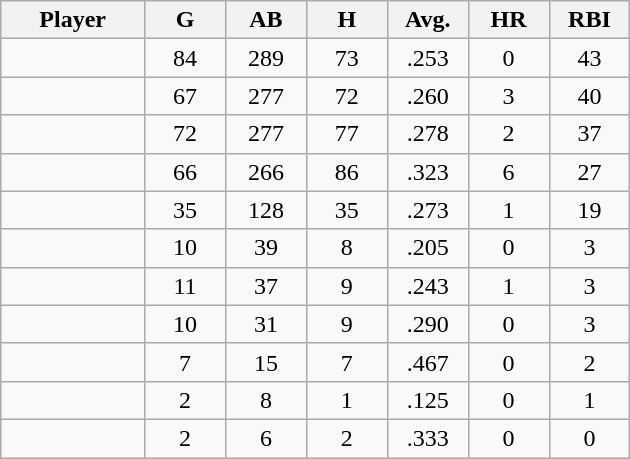<table class="wikitable sortable">
<tr>
<th bgcolor="#DDDDFF" width="16%">Player</th>
<th bgcolor="#DDDDFF" width="9%">G</th>
<th bgcolor="#DDDDFF" width="9%">AB</th>
<th bgcolor="#DDDDFF" width="9%">H</th>
<th bgcolor="#DDDDFF" width="9%">Avg.</th>
<th bgcolor="#DDDDFF" width="9%">HR</th>
<th bgcolor="#DDDDFF" width="9%">RBI</th>
</tr>
<tr align="center">
<td></td>
<td>84</td>
<td>289</td>
<td>73</td>
<td>.253</td>
<td>0</td>
<td>43</td>
</tr>
<tr align="center">
<td></td>
<td>67</td>
<td>277</td>
<td>72</td>
<td>.260</td>
<td>3</td>
<td>40</td>
</tr>
<tr align="center">
<td></td>
<td>72</td>
<td>277</td>
<td>77</td>
<td>.278</td>
<td>2</td>
<td>37</td>
</tr>
<tr align="center">
<td></td>
<td>66</td>
<td>266</td>
<td>86</td>
<td>.323</td>
<td>6</td>
<td>27</td>
</tr>
<tr align="center">
<td></td>
<td>35</td>
<td>128</td>
<td>35</td>
<td>.273</td>
<td>1</td>
<td>19</td>
</tr>
<tr align="center">
<td></td>
<td>10</td>
<td>39</td>
<td>8</td>
<td>.205</td>
<td>0</td>
<td>3</td>
</tr>
<tr align="center">
<td></td>
<td>11</td>
<td>37</td>
<td>9</td>
<td>.243</td>
<td>1</td>
<td>3</td>
</tr>
<tr align="center">
<td></td>
<td>10</td>
<td>31</td>
<td>9</td>
<td>.290</td>
<td>0</td>
<td>3</td>
</tr>
<tr align="center">
<td></td>
<td>7</td>
<td>15</td>
<td>7</td>
<td>.467</td>
<td>0</td>
<td>2</td>
</tr>
<tr align="center">
<td></td>
<td>2</td>
<td>8</td>
<td>1</td>
<td>.125</td>
<td>0</td>
<td>1</td>
</tr>
<tr align="center">
<td></td>
<td>2</td>
<td>6</td>
<td>2</td>
<td>.333</td>
<td>0</td>
<td>0</td>
</tr>
</table>
